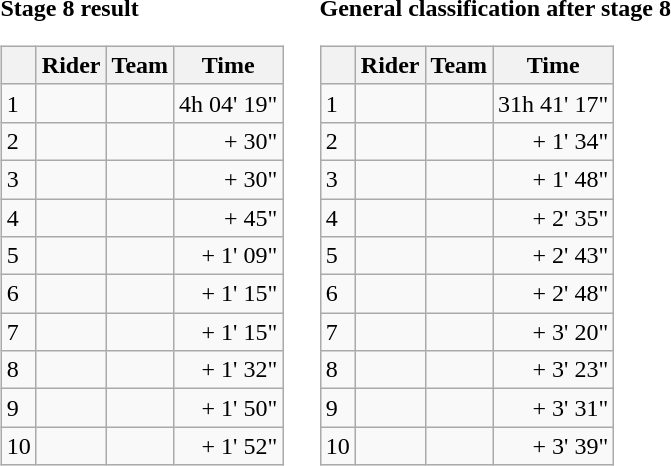<table>
<tr>
<td><strong>Stage 8 result</strong><br><table class="wikitable">
<tr>
<th></th>
<th>Rider</th>
<th>Team</th>
<th>Time</th>
</tr>
<tr>
<td>1</td>
<td></td>
<td></td>
<td align="right">4h 04' 19"</td>
</tr>
<tr>
<td>2</td>
<td></td>
<td></td>
<td align="right">+ 30"</td>
</tr>
<tr>
<td>3</td>
<td></td>
<td></td>
<td align="right">+ 30"</td>
</tr>
<tr>
<td>4</td>
<td></td>
<td></td>
<td align="right">+ 45"</td>
</tr>
<tr>
<td>5</td>
<td></td>
<td></td>
<td align="right">+ 1' 09"</td>
</tr>
<tr>
<td>6</td>
<td></td>
<td></td>
<td align="right">+ 1' 15"</td>
</tr>
<tr>
<td>7</td>
<td></td>
<td></td>
<td align="right">+ 1' 15"</td>
</tr>
<tr>
<td>8</td>
<td></td>
<td></td>
<td align="right">+ 1' 32"</td>
</tr>
<tr>
<td>9</td>
<td></td>
<td></td>
<td align="right">+ 1' 50"</td>
</tr>
<tr>
<td>10</td>
<td></td>
<td></td>
<td align="right">+ 1' 52"</td>
</tr>
</table>
</td>
<td></td>
<td><strong>General classification after stage 8</strong><br><table class="wikitable">
<tr>
<th></th>
<th>Rider</th>
<th>Team</th>
<th>Time</th>
</tr>
<tr>
<td>1</td>
<td> </td>
<td></td>
<td align="right">31h 41' 17"</td>
</tr>
<tr>
<td>2</td>
<td></td>
<td></td>
<td align="right">+ 1' 34"</td>
</tr>
<tr>
<td>3</td>
<td></td>
<td></td>
<td align="right">+ 1' 48"</td>
</tr>
<tr>
<td>4</td>
<td> </td>
<td></td>
<td align="right">+ 2' 35"</td>
</tr>
<tr>
<td>5</td>
<td></td>
<td></td>
<td align="right">+ 2' 43"</td>
</tr>
<tr>
<td>6</td>
<td></td>
<td></td>
<td align="right">+ 2' 48"</td>
</tr>
<tr>
<td>7</td>
<td></td>
<td></td>
<td align="right">+ 3' 20"</td>
</tr>
<tr>
<td>8</td>
<td></td>
<td></td>
<td align="right">+ 3' 23"</td>
</tr>
<tr>
<td>9</td>
<td></td>
<td></td>
<td align="right">+ 3' 31"</td>
</tr>
<tr>
<td>10</td>
<td></td>
<td></td>
<td align="right">+ 3' 39"</td>
</tr>
</table>
</td>
</tr>
</table>
